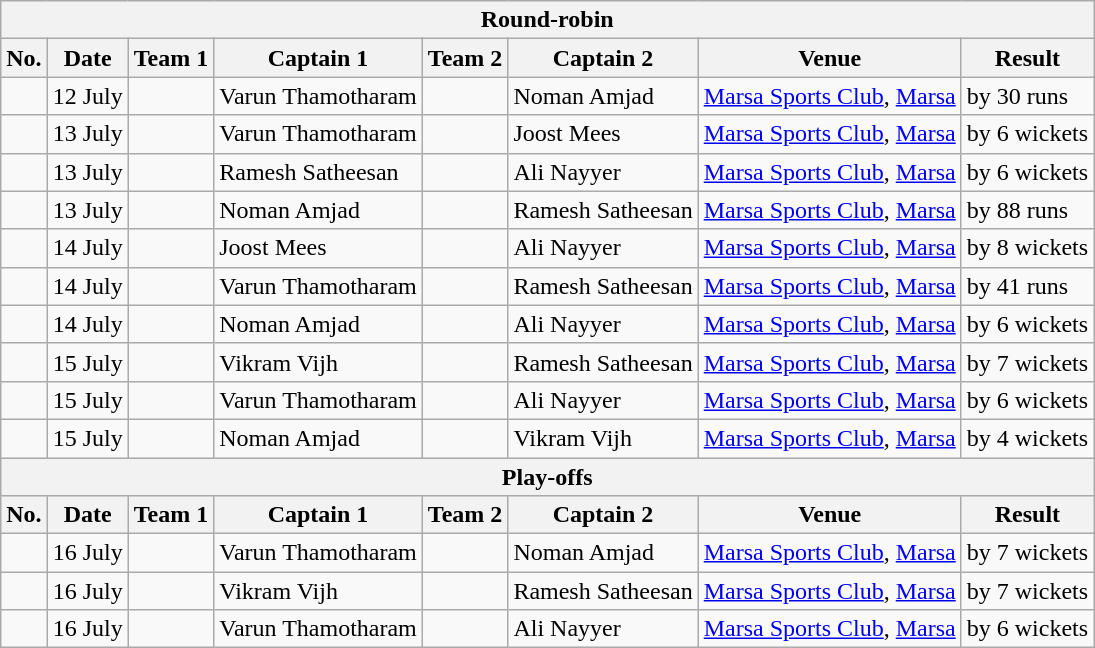<table class="wikitable">
<tr>
<th colspan="9">Round-robin</th>
</tr>
<tr>
<th>No.</th>
<th>Date</th>
<th>Team 1</th>
<th>Captain 1</th>
<th>Team 2</th>
<th>Captain 2</th>
<th>Venue</th>
<th>Result</th>
</tr>
<tr>
<td></td>
<td>12 July</td>
<td></td>
<td>Varun Thamotharam</td>
<td></td>
<td>Noman Amjad</td>
<td><a href='#'>Marsa Sports Club</a>, <a href='#'>Marsa</a></td>
<td> by 30 runs</td>
</tr>
<tr>
<td></td>
<td>13 July</td>
<td></td>
<td>Varun Thamotharam</td>
<td></td>
<td>Joost Mees</td>
<td><a href='#'>Marsa Sports Club</a>, <a href='#'>Marsa</a></td>
<td> by 6 wickets</td>
</tr>
<tr>
<td></td>
<td>13 July</td>
<td></td>
<td>Ramesh Satheesan</td>
<td></td>
<td>Ali Nayyer</td>
<td><a href='#'>Marsa Sports Club</a>, <a href='#'>Marsa</a></td>
<td> by 6 wickets</td>
</tr>
<tr>
<td></td>
<td>13 July</td>
<td></td>
<td>Noman Amjad</td>
<td></td>
<td>Ramesh Satheesan</td>
<td><a href='#'>Marsa Sports Club</a>, <a href='#'>Marsa</a></td>
<td> by 88 runs</td>
</tr>
<tr>
<td></td>
<td>14 July</td>
<td></td>
<td>Joost Mees</td>
<td></td>
<td>Ali Nayyer</td>
<td><a href='#'>Marsa Sports Club</a>, <a href='#'>Marsa</a></td>
<td> by 8 wickets</td>
</tr>
<tr>
<td></td>
<td>14 July</td>
<td></td>
<td>Varun Thamotharam</td>
<td></td>
<td>Ramesh Satheesan</td>
<td><a href='#'>Marsa Sports Club</a>, <a href='#'>Marsa</a></td>
<td> by 41 runs</td>
</tr>
<tr>
<td></td>
<td>14 July</td>
<td></td>
<td>Noman Amjad</td>
<td></td>
<td>Ali Nayyer</td>
<td><a href='#'>Marsa Sports Club</a>, <a href='#'>Marsa</a></td>
<td> by 6 wickets</td>
</tr>
<tr>
<td></td>
<td>15 July</td>
<td></td>
<td>Vikram Vijh</td>
<td></td>
<td>Ramesh Satheesan</td>
<td><a href='#'>Marsa Sports Club</a>, <a href='#'>Marsa</a></td>
<td> by 7 wickets</td>
</tr>
<tr>
<td></td>
<td>15 July</td>
<td></td>
<td>Varun Thamotharam</td>
<td></td>
<td>Ali Nayyer</td>
<td><a href='#'>Marsa Sports Club</a>, <a href='#'>Marsa</a></td>
<td> by 6 wickets</td>
</tr>
<tr>
<td></td>
<td>15 July</td>
<td></td>
<td>Noman Amjad</td>
<td></td>
<td>Vikram Vijh</td>
<td><a href='#'>Marsa Sports Club</a>, <a href='#'>Marsa</a></td>
<td> by 4 wickets</td>
</tr>
<tr>
<th colspan="9">Play-offs</th>
</tr>
<tr>
<th>No.</th>
<th>Date</th>
<th>Team 1</th>
<th>Captain 1</th>
<th>Team 2</th>
<th>Captain 2</th>
<th>Venue</th>
<th>Result</th>
</tr>
<tr>
<td></td>
<td>16 July</td>
<td></td>
<td>Varun Thamotharam</td>
<td></td>
<td>Noman Amjad</td>
<td><a href='#'>Marsa Sports Club</a>, <a href='#'>Marsa</a></td>
<td> by 7 wickets</td>
</tr>
<tr>
<td></td>
<td>16 July</td>
<td></td>
<td>Vikram Vijh</td>
<td></td>
<td>Ramesh Satheesan</td>
<td><a href='#'>Marsa Sports Club</a>, <a href='#'>Marsa</a></td>
<td> by 7 wickets</td>
</tr>
<tr>
<td></td>
<td>16 July</td>
<td></td>
<td>Varun Thamotharam</td>
<td></td>
<td>Ali Nayyer</td>
<td><a href='#'>Marsa Sports Club</a>, <a href='#'>Marsa</a></td>
<td> by 6 wickets</td>
</tr>
</table>
